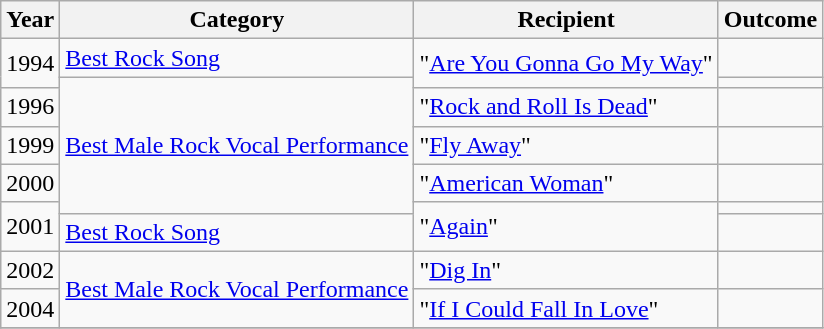<table class="wikitable sortable">
<tr>
<th>Year</th>
<th>Category</th>
<th>Recipient</th>
<th>Outcome</th>
</tr>
<tr>
<td rowspan="2">1994</td>
<td><a href='#'>Best Rock Song</a></td>
<td rowspan="2">"<a href='#'>Are You Gonna Go My Way</a>"</td>
<td></td>
</tr>
<tr>
<td rowspan="5"><a href='#'>Best Male Rock Vocal Performance</a></td>
<td></td>
</tr>
<tr>
<td>1996</td>
<td>"<a href='#'>Rock and Roll Is Dead</a>"</td>
<td></td>
</tr>
<tr>
<td>1999</td>
<td>"<a href='#'>Fly Away</a>"</td>
<td></td>
</tr>
<tr>
<td>2000</td>
<td>"<a href='#'>American Woman</a>"</td>
<td></td>
</tr>
<tr>
<td rowspan="2">2001</td>
<td rowspan="2">"<a href='#'>Again</a>"</td>
<td></td>
</tr>
<tr>
<td><a href='#'>Best Rock Song</a></td>
<td></td>
</tr>
<tr>
<td>2002</td>
<td rowspan="2"><a href='#'>Best Male Rock Vocal Performance</a></td>
<td>"<a href='#'>Dig In</a>"</td>
<td></td>
</tr>
<tr>
<td>2004</td>
<td>"<a href='#'>If I Could Fall In Love</a>"</td>
<td></td>
</tr>
<tr>
</tr>
</table>
